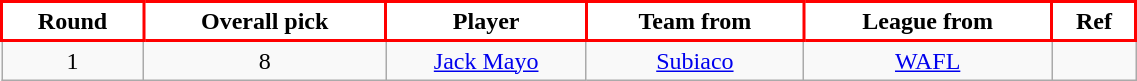<table class="wikitable" style="text-align:center; font-size:100%; width:60%;">
<tr style="color:black;">
<th style="background:white; border: solid red 2px;">Round</th>
<th style="background:white; border: solid red 2px;">Overall pick</th>
<th style="background:white; border: solid red 2px;">Player</th>
<th style="background:white; border: solid red 2px;">Team from</th>
<th style="background:white; border: solid red 2px;">League from</th>
<th style="background:white; border: solid red 2px;">Ref</th>
</tr>
<tr>
<td>1</td>
<td>8</td>
<td><a href='#'>Jack Mayo</a></td>
<td><a href='#'>Subiaco</a></td>
<td><a href='#'>WAFL</a></td>
<td></td>
</tr>
</table>
